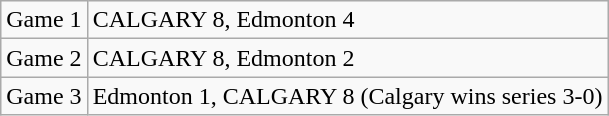<table class="wikitable">
<tr>
<td>Game 1</td>
<td>CALGARY 8, Edmonton 4</td>
</tr>
<tr>
<td>Game 2</td>
<td>CALGARY 8, Edmonton 2</td>
</tr>
<tr>
<td>Game 3</td>
<td>Edmonton 1, CALGARY 8 (Calgary wins series 3-0)</td>
</tr>
</table>
